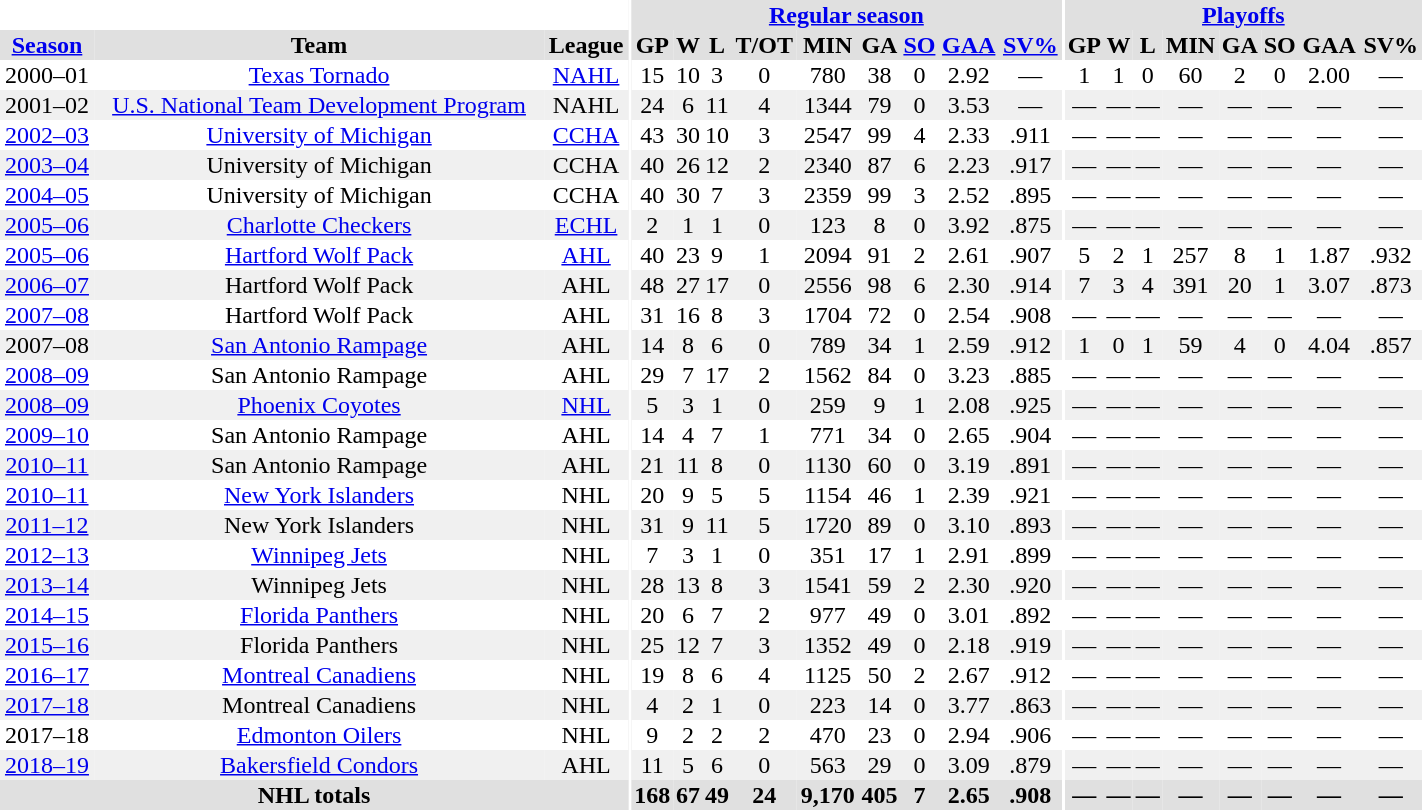<table border="0" cellpadding="1" cellspacing="0" style="text-align:center; width:75%">
<tr ALIGN="center" bgcolor="#e0e0e0">
<th align="center" colspan="3" bgcolor="#ffffff"></th>
<th align="center" rowspan="99" bgcolor="#ffffff"></th>
<th align="center" colspan="9" bgcolor="#e0e0e0"><a href='#'>Regular season</a></th>
<th align="center" rowspan="99" bgcolor="#ffffff"></th>
<th align="center" colspan="8" bgcolor="#e0e0e0"><a href='#'>Playoffs</a></th>
</tr>
<tr ALIGN="center" bgcolor="#e0e0e0">
<th><a href='#'>Season</a></th>
<th>Team</th>
<th>League</th>
<th>GP</th>
<th>W</th>
<th>L</th>
<th>T/OT</th>
<th>MIN</th>
<th>GA</th>
<th><a href='#'>SO</a></th>
<th><a href='#'>GAA</a></th>
<th><a href='#'>SV%</a></th>
<th>GP</th>
<th>W</th>
<th>L</th>
<th>MIN</th>
<th>GA</th>
<th>SO</th>
<th>GAA</th>
<th>SV%</th>
</tr>
<tr ALIGN="center">
<td>2000–01</td>
<td><a href='#'>Texas Tornado</a></td>
<td><a href='#'>NAHL</a></td>
<td>15</td>
<td>10</td>
<td>3</td>
<td>0</td>
<td>780</td>
<td>38</td>
<td>0</td>
<td>2.92</td>
<td>—</td>
<td>1</td>
<td>1</td>
<td>0</td>
<td>60</td>
<td>2</td>
<td>0</td>
<td>2.00</td>
<td>—</td>
</tr>
<tr ALIGN="center" bgcolor="#f0f0f0">
<td>2001–02</td>
<td><a href='#'>U.S. National Team Development Program</a></td>
<td>NAHL</td>
<td>24</td>
<td>6</td>
<td>11</td>
<td>4</td>
<td>1344</td>
<td>79</td>
<td>0</td>
<td>3.53</td>
<td>—</td>
<td>—</td>
<td>—</td>
<td>—</td>
<td>—</td>
<td>—</td>
<td>—</td>
<td>—</td>
<td>—</td>
</tr>
<tr ALIGN="center">
<td><a href='#'>2002–03</a></td>
<td><a href='#'>University of Michigan</a></td>
<td><a href='#'>CCHA</a></td>
<td>43</td>
<td>30</td>
<td>10</td>
<td>3</td>
<td>2547</td>
<td>99</td>
<td>4</td>
<td>2.33</td>
<td>.911</td>
<td>—</td>
<td>—</td>
<td>—</td>
<td>—</td>
<td>—</td>
<td>—</td>
<td>—</td>
<td>—</td>
</tr>
<tr ALIGN="center" bgcolor="#f0f0f0">
<td><a href='#'>2003–04</a></td>
<td>University of Michigan</td>
<td>CCHA</td>
<td>40</td>
<td>26</td>
<td>12</td>
<td>2</td>
<td>2340</td>
<td>87</td>
<td>6</td>
<td>2.23</td>
<td>.917</td>
<td>—</td>
<td>—</td>
<td>—</td>
<td>—</td>
<td>—</td>
<td>—</td>
<td>—</td>
<td>—</td>
</tr>
<tr ALIGN="center">
<td><a href='#'>2004–05</a></td>
<td>University of Michigan</td>
<td>CCHA</td>
<td>40</td>
<td>30</td>
<td>7</td>
<td>3</td>
<td>2359</td>
<td>99</td>
<td>3</td>
<td>2.52</td>
<td>.895</td>
<td>—</td>
<td>—</td>
<td>—</td>
<td>—</td>
<td>—</td>
<td>—</td>
<td>—</td>
<td>—</td>
</tr>
<tr ALIGN="center" bgcolor="#f0f0f0">
<td><a href='#'>2005–06</a></td>
<td><a href='#'>Charlotte Checkers</a></td>
<td><a href='#'>ECHL</a></td>
<td>2</td>
<td>1</td>
<td>1</td>
<td>0</td>
<td>123</td>
<td>8</td>
<td>0</td>
<td>3.92</td>
<td>.875</td>
<td>—</td>
<td>—</td>
<td>—</td>
<td>—</td>
<td>—</td>
<td>—</td>
<td>—</td>
<td>—</td>
</tr>
<tr ALIGN="center">
<td><a href='#'>2005–06</a></td>
<td><a href='#'>Hartford Wolf Pack</a></td>
<td><a href='#'>AHL</a></td>
<td>40</td>
<td>23</td>
<td>9</td>
<td>1</td>
<td>2094</td>
<td>91</td>
<td>2</td>
<td>2.61</td>
<td>.907</td>
<td>5</td>
<td>2</td>
<td>1</td>
<td>257</td>
<td>8</td>
<td>1</td>
<td>1.87</td>
<td>.932</td>
</tr>
<tr ALIGN="center" bgcolor="#f0f0f0">
<td><a href='#'>2006–07</a></td>
<td>Hartford Wolf Pack</td>
<td>AHL</td>
<td>48</td>
<td>27</td>
<td>17</td>
<td>0</td>
<td>2556</td>
<td>98</td>
<td>6</td>
<td>2.30</td>
<td>.914</td>
<td>7</td>
<td>3</td>
<td>4</td>
<td>391</td>
<td>20</td>
<td>1</td>
<td>3.07</td>
<td>.873</td>
</tr>
<tr ALIGN="center">
<td><a href='#'>2007–08</a></td>
<td>Hartford Wolf Pack</td>
<td>AHL</td>
<td>31</td>
<td>16</td>
<td>8</td>
<td>3</td>
<td>1704</td>
<td>72</td>
<td>0</td>
<td>2.54</td>
<td>.908</td>
<td>—</td>
<td>—</td>
<td>—</td>
<td>—</td>
<td>—</td>
<td>—</td>
<td>—</td>
<td>—</td>
</tr>
<tr ALIGN="center" bgcolor="#f0f0f0">
<td>2007–08</td>
<td><a href='#'>San Antonio Rampage</a></td>
<td>AHL</td>
<td>14</td>
<td>8</td>
<td>6</td>
<td>0</td>
<td>789</td>
<td>34</td>
<td>1</td>
<td>2.59</td>
<td>.912</td>
<td>1</td>
<td>0</td>
<td>1</td>
<td>59</td>
<td>4</td>
<td>0</td>
<td>4.04</td>
<td>.857</td>
</tr>
<tr ALIGN="center">
<td><a href='#'>2008–09</a></td>
<td>San Antonio Rampage</td>
<td>AHL</td>
<td>29</td>
<td>7</td>
<td>17</td>
<td>2</td>
<td>1562</td>
<td>84</td>
<td>0</td>
<td>3.23</td>
<td>.885</td>
<td>—</td>
<td>—</td>
<td>—</td>
<td>—</td>
<td>—</td>
<td>—</td>
<td>—</td>
<td>—</td>
</tr>
<tr ALIGN="center" bgcolor="#f0f0f0">
<td><a href='#'>2008–09</a></td>
<td><a href='#'>Phoenix Coyotes</a></td>
<td><a href='#'>NHL</a></td>
<td>5</td>
<td>3</td>
<td>1</td>
<td>0</td>
<td>259</td>
<td>9</td>
<td>1</td>
<td>2.08</td>
<td>.925</td>
<td>—</td>
<td>—</td>
<td>—</td>
<td>—</td>
<td>—</td>
<td>—</td>
<td>—</td>
<td>—</td>
</tr>
<tr ALIGN="center">
<td><a href='#'>2009–10</a></td>
<td>San Antonio Rampage</td>
<td>AHL</td>
<td>14</td>
<td>4</td>
<td>7</td>
<td>1</td>
<td>771</td>
<td>34</td>
<td>0</td>
<td>2.65</td>
<td>.904</td>
<td>—</td>
<td>—</td>
<td>—</td>
<td>—</td>
<td>—</td>
<td>—</td>
<td>—</td>
<td>—</td>
</tr>
<tr ALIGN="center" bgcolor="#f0f0f0">
<td><a href='#'>2010–11</a></td>
<td>San Antonio Rampage</td>
<td>AHL</td>
<td>21</td>
<td>11</td>
<td>8</td>
<td>0</td>
<td>1130</td>
<td>60</td>
<td>0</td>
<td>3.19</td>
<td>.891</td>
<td>—</td>
<td>—</td>
<td>—</td>
<td>—</td>
<td>—</td>
<td>—</td>
<td>—</td>
<td>—</td>
</tr>
<tr ALIGN="center">
<td><a href='#'>2010–11</a></td>
<td><a href='#'>New York Islanders</a></td>
<td>NHL</td>
<td>20</td>
<td>9</td>
<td>5</td>
<td>5</td>
<td>1154</td>
<td>46</td>
<td>1</td>
<td>2.39</td>
<td>.921</td>
<td>—</td>
<td>—</td>
<td>—</td>
<td>—</td>
<td>—</td>
<td>—</td>
<td>—</td>
<td>—</td>
</tr>
<tr ALIGN="center" bgcolor="#f0f0f0">
<td><a href='#'>2011–12</a></td>
<td>New York Islanders</td>
<td>NHL</td>
<td>31</td>
<td>9</td>
<td>11</td>
<td>5</td>
<td>1720</td>
<td>89</td>
<td>0</td>
<td>3.10</td>
<td>.893</td>
<td>—</td>
<td>—</td>
<td>—</td>
<td>—</td>
<td>—</td>
<td>—</td>
<td>—</td>
<td>—</td>
</tr>
<tr ALIGN="center">
<td><a href='#'>2012–13</a></td>
<td><a href='#'>Winnipeg Jets</a></td>
<td>NHL</td>
<td>7</td>
<td>3</td>
<td>1</td>
<td>0</td>
<td>351</td>
<td>17</td>
<td>1</td>
<td>2.91</td>
<td>.899</td>
<td>—</td>
<td>—</td>
<td>—</td>
<td>—</td>
<td>—</td>
<td>—</td>
<td>—</td>
<td>—</td>
</tr>
<tr ALIGN="center" bgcolor="#f0f0f0">
<td><a href='#'>2013–14</a></td>
<td>Winnipeg Jets</td>
<td>NHL</td>
<td>28</td>
<td>13</td>
<td>8</td>
<td>3</td>
<td>1541</td>
<td>59</td>
<td>2</td>
<td>2.30</td>
<td>.920</td>
<td>—</td>
<td>—</td>
<td>—</td>
<td>—</td>
<td>—</td>
<td>—</td>
<td>—</td>
<td>—</td>
</tr>
<tr ALIGN="center">
<td><a href='#'>2014–15</a></td>
<td><a href='#'>Florida Panthers</a></td>
<td>NHL</td>
<td>20</td>
<td>6</td>
<td>7</td>
<td>2</td>
<td>977</td>
<td>49</td>
<td>0</td>
<td>3.01</td>
<td>.892</td>
<td>—</td>
<td>—</td>
<td>—</td>
<td>—</td>
<td>—</td>
<td>—</td>
<td>—</td>
<td>—</td>
</tr>
<tr ALIGN="center" bgcolor="#f0f0f0">
<td><a href='#'>2015–16</a></td>
<td>Florida Panthers</td>
<td>NHL</td>
<td>25</td>
<td>12</td>
<td>7</td>
<td>3</td>
<td>1352</td>
<td>49</td>
<td>0</td>
<td>2.18</td>
<td>.919</td>
<td>—</td>
<td>—</td>
<td>—</td>
<td>—</td>
<td>—</td>
<td>—</td>
<td>—</td>
<td>—</td>
</tr>
<tr ALIGN="center">
<td><a href='#'>2016–17</a></td>
<td><a href='#'>Montreal Canadiens</a></td>
<td>NHL</td>
<td>19</td>
<td>8</td>
<td>6</td>
<td>4</td>
<td>1125</td>
<td>50</td>
<td>2</td>
<td>2.67</td>
<td>.912</td>
<td>—</td>
<td>—</td>
<td>—</td>
<td>—</td>
<td>—</td>
<td>—</td>
<td>—</td>
<td>—</td>
</tr>
<tr ALIGN="center" bgcolor="#f0f0f0">
<td><a href='#'>2017–18</a></td>
<td>Montreal Canadiens</td>
<td>NHL</td>
<td>4</td>
<td>2</td>
<td>1</td>
<td>0</td>
<td>223</td>
<td>14</td>
<td>0</td>
<td>3.77</td>
<td>.863</td>
<td>—</td>
<td>—</td>
<td>—</td>
<td>—</td>
<td>—</td>
<td>—</td>
<td>—</td>
<td>—</td>
</tr>
<tr ALIGN="center">
<td>2017–18</td>
<td><a href='#'>Edmonton Oilers</a></td>
<td>NHL</td>
<td>9</td>
<td>2</td>
<td>2</td>
<td>2</td>
<td>470</td>
<td>23</td>
<td>0</td>
<td>2.94</td>
<td>.906</td>
<td>—</td>
<td>—</td>
<td>—</td>
<td>—</td>
<td>—</td>
<td>—</td>
<td>—</td>
<td>—</td>
</tr>
<tr ALIGN="center" bgcolor="#f0f0f0">
<td><a href='#'>2018–19</a></td>
<td><a href='#'>Bakersfield Condors</a></td>
<td>AHL</td>
<td>11</td>
<td>5</td>
<td>6</td>
<td>0</td>
<td>563</td>
<td>29</td>
<td>0</td>
<td>3.09</td>
<td>.879</td>
<td>—</td>
<td>—</td>
<td>—</td>
<td>—</td>
<td>—</td>
<td>—</td>
<td>—</td>
<td>—</td>
</tr>
<tr ALIGN="center" bgcolor="#e0e0e0">
<th colspan="3" align="center">NHL totals</th>
<th>168</th>
<th>67</th>
<th>49</th>
<th>24</th>
<th>9,170</th>
<th>405</th>
<th>7</th>
<th>2.65</th>
<th>.908</th>
<th>—</th>
<th>—</th>
<th>—</th>
<th>—</th>
<th>—</th>
<th>—</th>
<th>—</th>
<th>—</th>
</tr>
</table>
